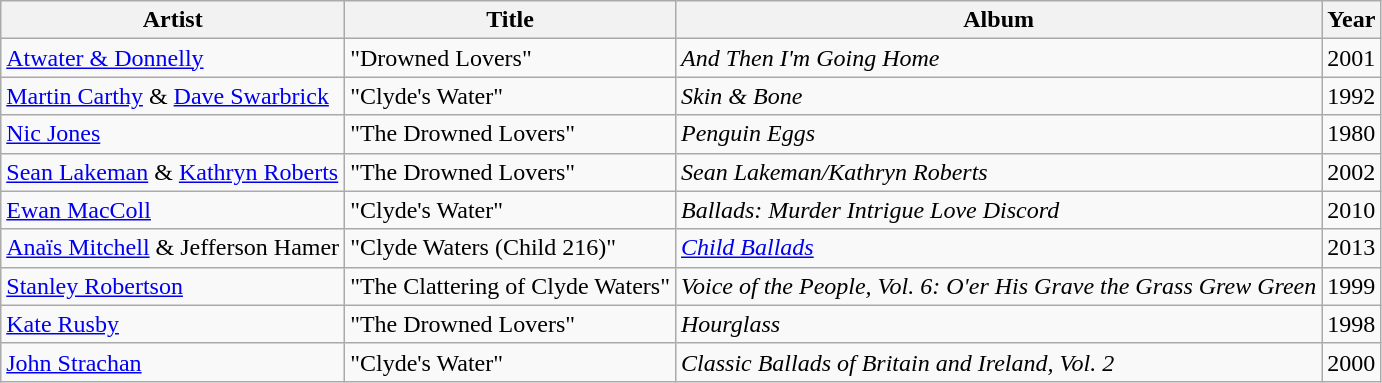<table class="sortable wikitable plainrowheaders">
<tr>
<th scope="col">Artist</th>
<th scope="col">Title</th>
<th scope="col">Album</th>
<th scope="col">Year</th>
</tr>
<tr>
<td><a href='#'>Atwater & Donnelly</a></td>
<td>"Drowned Lovers"</td>
<td><em>And Then I'm Going Home</em></td>
<td>2001</td>
</tr>
<tr>
<td><a href='#'>Martin Carthy</a> & <a href='#'>Dave Swarbrick</a></td>
<td>"Clyde's Water"</td>
<td><em>Skin & Bone</em></td>
<td>1992</td>
</tr>
<tr>
<td><a href='#'>Nic Jones</a></td>
<td>"The Drowned Lovers"</td>
<td><em>Penguin Eggs</em></td>
<td>1980</td>
</tr>
<tr>
<td><a href='#'>Sean Lakeman</a> & <a href='#'>Kathryn Roberts</a></td>
<td>"The Drowned Lovers"</td>
<td><em>Sean Lakeman/Kathryn Roberts</em></td>
<td>2002</td>
</tr>
<tr>
<td><a href='#'>Ewan MacColl</a></td>
<td>"Clyde's Water"</td>
<td><em>Ballads: Murder Intrigue Love Discord</em></td>
<td>2010</td>
</tr>
<tr>
<td><a href='#'>Anaïs Mitchell</a> & Jefferson Hamer</td>
<td>"Clyde Waters (Child 216)"</td>
<td><em><a href='#'>Child Ballads</a></em></td>
<td>2013</td>
</tr>
<tr>
<td><a href='#'>Stanley Robertson</a></td>
<td>"The Clattering of Clyde Waters"</td>
<td><em>Voice of the People, Vol. 6: O'er His Grave the Grass Grew Green</em></td>
<td>1999</td>
</tr>
<tr>
<td><a href='#'>Kate Rusby</a></td>
<td>"The Drowned Lovers"</td>
<td><em>Hourglass</em></td>
<td>1998</td>
</tr>
<tr>
<td><a href='#'>John Strachan</a></td>
<td>"Clyde's Water"</td>
<td><em>Classic Ballads of Britain and Ireland, Vol. 2</em></td>
<td>2000</td>
</tr>
</table>
